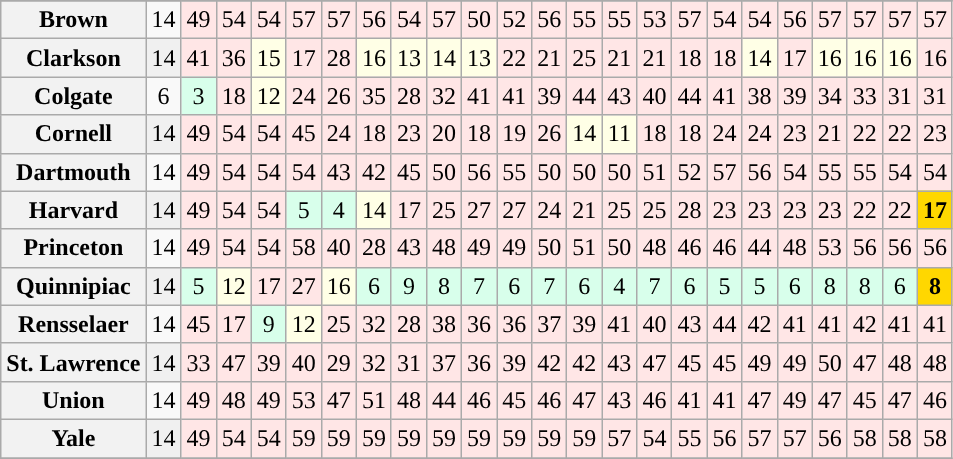<table class="wikitable sortable" style="text-align: center;">
<tr>
</tr>
<tr>
<th>Brown</th>
<td>14</td>
<td bgcolor=FFE6E6>49</td>
<td bgcolor=FFE6E6>54</td>
<td bgcolor=FFE6E6>54</td>
<td bgcolor=FFE6E6>57</td>
<td bgcolor=FFE6E6>57</td>
<td bgcolor=FFE6E6>56</td>
<td bgcolor=FFE6E6>54</td>
<td bgcolor=FFE6E6>57</td>
<td bgcolor=FFE6E6>50</td>
<td bgcolor=FFE6E6>52</td>
<td bgcolor=FFE6E6>56</td>
<td bgcolor=FFE6E6>55</td>
<td bgcolor=FFE6E6>55</td>
<td bgcolor=FFE6E6>53</td>
<td bgcolor=FFE6E6>57</td>
<td bgcolor=FFE6E6>54</td>
<td bgcolor=FFE6E6>54</td>
<td bgcolor=FFE6E6>56</td>
<td bgcolor=FFE6E6>57</td>
<td bgcolor=FFE6E6>57</td>
<td bgcolor=FFE6E6>57</td>
<td bgcolor=FFE6E6>57</td>
</tr>
<tr bgcolor=f0f0f0>
<th>Clarkson</th>
<td>14</td>
<td bgcolor=FFE6E6>41</td>
<td bgcolor=FFE6E6>36</td>
<td bgcolor=FFFFE6>15</td>
<td bgcolor=FFE6E6>17</td>
<td bgcolor=FFE6E6>28</td>
<td bgcolor=FFFFE6>16</td>
<td bgcolor=FFFFE6>13</td>
<td bgcolor=FFFFE6>14</td>
<td bgcolor=FFFFE6>13</td>
<td bgcolor=FFE6E6>22</td>
<td bgcolor=FFE6E6>21</td>
<td bgcolor=FFE6E6>25</td>
<td bgcolor=FFE6E6>21</td>
<td bgcolor=FFE6E6>21</td>
<td bgcolor=FFE6E6>18</td>
<td bgcolor=FFE6E6>18</td>
<td bgcolor=FFFFE6>14</td>
<td bgcolor=FFE6E6>17</td>
<td bgcolor=FFFFE6>16</td>
<td bgcolor=FFFFE6>16</td>
<td bgcolor=FFFFE6>16</td>
<td bgcolor=FFE6E6>16</td>
</tr>
<tr>
<th>Colgate</th>
<td>6</td>
<td bgcolor=D8FFEB>3</td>
<td bgcolor=FFE6E6>18</td>
<td bgcolor=FFFFE6>12</td>
<td bgcolor=FFE6E6>24</td>
<td bgcolor=FFE6E6>26</td>
<td bgcolor=FFE6E6>35</td>
<td bgcolor=FFE6E6>28</td>
<td bgcolor=FFE6E6>32</td>
<td bgcolor=FFE6E6>41</td>
<td bgcolor=FFE6E6>41</td>
<td bgcolor=FFE6E6>39</td>
<td bgcolor=FFE6E6>44</td>
<td bgcolor=FFE6E6>43</td>
<td bgcolor=FFE6E6>40</td>
<td bgcolor=FFE6E6>44</td>
<td bgcolor=FFE6E6>41</td>
<td bgcolor=FFE6E6>38</td>
<td bgcolor=FFE6E6>39</td>
<td bgcolor=FFE6E6>34</td>
<td bgcolor=FFE6E6>33</td>
<td bgcolor=FFE6E6>31</td>
<td bgcolor=FFE6E6>31</td>
</tr>
<tr bgcolor=f0f0f0>
<th>Cornell</th>
<td>14</td>
<td bgcolor=FFE6E6>49</td>
<td bgcolor=FFE6E6>54</td>
<td bgcolor=FFE6E6>54</td>
<td bgcolor=FFE6E6>45</td>
<td bgcolor=FFE6E6>24</td>
<td bgcolor=FFE6E6>18</td>
<td bgcolor=FFE6E6>23</td>
<td bgcolor=FFE6E6>20</td>
<td bgcolor=FFE6E6>18</td>
<td bgcolor=FFE6E6>19</td>
<td bgcolor=FFE6E6>26</td>
<td bgcolor=FFFFE6>14</td>
<td bgcolor=FFFFE6>11</td>
<td bgcolor=FFE6E6>18</td>
<td bgcolor=FFE6E6>18</td>
<td bgcolor=FFE6E6>24</td>
<td bgcolor=FFE6E6>24</td>
<td bgcolor=FFE6E6>23</td>
<td bgcolor=FFE6E6>21</td>
<td bgcolor=FFE6E6>22</td>
<td bgcolor=FFE6E6>22</td>
<td bgcolor=FFE6E6>23</td>
</tr>
<tr>
<th>Dartmouth</th>
<td>14</td>
<td bgcolor=FFE6E6>49</td>
<td bgcolor=FFE6E6>54</td>
<td bgcolor=FFE6E6>54</td>
<td bgcolor=FFE6E6>54</td>
<td bgcolor=FFE6E6>43</td>
<td bgcolor=FFE6E6>42</td>
<td bgcolor=FFE6E6>45</td>
<td bgcolor=FFE6E6>50</td>
<td bgcolor=FFE6E6>56</td>
<td bgcolor=FFE6E6>55</td>
<td bgcolor=FFE6E6>50</td>
<td bgcolor=FFE6E6>50</td>
<td bgcolor=FFE6E6>50</td>
<td bgcolor=FFE6E6>51</td>
<td bgcolor=FFE6E6>52</td>
<td bgcolor=FFE6E6>57</td>
<td bgcolor=FFE6E6>56</td>
<td bgcolor=FFE6E6>54</td>
<td bgcolor=FFE6E6>55</td>
<td bgcolor=FFE6E6>55</td>
<td bgcolor=FFE6E6>54</td>
<td bgcolor=FFE6E6>54</td>
</tr>
<tr bgcolor=f0f0f0>
<th>Harvard</th>
<td>14</td>
<td bgcolor=FFE6E6>49</td>
<td bgcolor=FFE6E6>54</td>
<td bgcolor=FFE6E6>54</td>
<td bgcolor=D8FFEB>5</td>
<td bgcolor=D8FFEB>4</td>
<td bgcolor=FFFFE6>14</td>
<td bgcolor=FFE6E6>17</td>
<td bgcolor=FFE6E6>25</td>
<td bgcolor=FFE6E6>27</td>
<td bgcolor=FFE6E6>27</td>
<td bgcolor=FFE6E6>24</td>
<td bgcolor=FFE6E6>21</td>
<td bgcolor=FFE6E6>25</td>
<td bgcolor=FFE6E6>25</td>
<td bgcolor=FFE6E6>28</td>
<td bgcolor=FFE6E6>23</td>
<td bgcolor=FFE6E6>23</td>
<td bgcolor=FFE6E6>23</td>
<td bgcolor=FFE6E6>23</td>
<td bgcolor=FFE6E6>22</td>
<td bgcolor=FFE6E6>22</td>
<td bgcolor=gold><strong>17</strong></td>
</tr>
<tr>
<th>Princeton</th>
<td>14</td>
<td bgcolor=FFE6E6>49</td>
<td bgcolor=FFE6E6>54</td>
<td bgcolor=FFE6E6>54</td>
<td bgcolor=FFE6E6>58</td>
<td bgcolor=FFE6E6>40</td>
<td bgcolor=FFE6E6>28</td>
<td bgcolor=FFE6E6>43</td>
<td bgcolor=FFE6E6>48</td>
<td bgcolor=FFE6E6>49</td>
<td bgcolor=FFE6E6>49</td>
<td bgcolor=FFE6E6>50</td>
<td bgcolor=FFE6E6>51</td>
<td bgcolor=FFE6E6>50</td>
<td bgcolor=FFE6E6>48</td>
<td bgcolor=FFE6E6>46</td>
<td bgcolor=FFE6E6>46</td>
<td bgcolor=FFE6E6>44</td>
<td bgcolor=FFE6E6>48</td>
<td bgcolor=FFE6E6>53</td>
<td bgcolor=FFE6E6>56</td>
<td bgcolor=FFE6E6>56</td>
<td bgcolor=FFE6E6>56</td>
</tr>
<tr bgcolor=f0f0f0>
<th>Quinnipiac</th>
<td>14</td>
<td bgcolor=D8FFEB>5</td>
<td bgcolor=FFFFE6>12</td>
<td bgcolor=FFE6E6>17</td>
<td bgcolor=FFE6E6>27</td>
<td bgcolor=FFFFE6>16</td>
<td bgcolor=D8FFEB>6</td>
<td bgcolor=D8FFEB>9</td>
<td bgcolor=D8FFEB>8</td>
<td bgcolor=D8FFEB>7</td>
<td bgcolor=D8FFEB>6</td>
<td bgcolor=D8FFEB>7</td>
<td bgcolor=D8FFEB>6</td>
<td bgcolor=D8FFEB>4</td>
<td bgcolor=D8FFEB>7</td>
<td bgcolor=D8FFEB>6</td>
<td bgcolor=D8FFEB>5</td>
<td bgcolor=D8FFEB>5</td>
<td bgcolor=D8FFEB>6</td>
<td bgcolor=D8FFEB>8</td>
<td bgcolor=D8FFEB>8</td>
<td bgcolor=D8FFEB>6</td>
<td bgcolor=gold><strong>8</strong></td>
</tr>
<tr>
<th>Rensselaer</th>
<td>14</td>
<td bgcolor=FFE6E6>45</td>
<td bgcolor=FFE6E6>17</td>
<td bgcolor=D8FFEB>9</td>
<td bgcolor=FFFFE6>12</td>
<td bgcolor=FFE6E6>25</td>
<td bgcolor=FFE6E6>32</td>
<td bgcolor=FFE6E6>28</td>
<td bgcolor=FFE6E6>38</td>
<td bgcolor=FFE6E6>36</td>
<td bgcolor=FFE6E6>36</td>
<td bgcolor=FFE6E6>37</td>
<td bgcolor=FFE6E6>39</td>
<td bgcolor=FFE6E6>41</td>
<td bgcolor=FFE6E6>40</td>
<td bgcolor=FFE6E6>43</td>
<td bgcolor=FFE6E6>44</td>
<td bgcolor=FFE6E6>42</td>
<td bgcolor=FFE6E6>41</td>
<td bgcolor=FFE6E6>41</td>
<td bgcolor=FFE6E6>42</td>
<td bgcolor=FFE6E6>41</td>
<td bgcolor=FFE6E6>41</td>
</tr>
<tr bgcolor=f0f0f0>
<th>St. Lawrence</th>
<td>14</td>
<td bgcolor=FFE6E6>33</td>
<td bgcolor=FFE6E6>47</td>
<td bgcolor=FFE6E6>39</td>
<td bgcolor=FFE6E6>40</td>
<td bgcolor=FFE6E6>29</td>
<td bgcolor=FFE6E6>32</td>
<td bgcolor=FFE6E6>31</td>
<td bgcolor=FFE6E6>37</td>
<td bgcolor=FFE6E6>36</td>
<td bgcolor=FFE6E6>39</td>
<td bgcolor=FFE6E6>42</td>
<td bgcolor=FFE6E6>42</td>
<td bgcolor=FFE6E6>43</td>
<td bgcolor=FFE6E6>47</td>
<td bgcolor=FFE6E6>45</td>
<td bgcolor=FFE6E6>45</td>
<td bgcolor=FFE6E6>49</td>
<td bgcolor=FFE6E6>49</td>
<td bgcolor=FFE6E6>50</td>
<td bgcolor=FFE6E6>47</td>
<td bgcolor=FFE6E6>48</td>
<td bgcolor=FFE6E6>48</td>
</tr>
<tr>
<th>Union</th>
<td>14</td>
<td bgcolor=FFE6E6>49</td>
<td bgcolor=FFE6E6>48</td>
<td bgcolor=FFE6E6>49</td>
<td bgcolor=FFE6E6>53</td>
<td bgcolor=FFE6E6>47</td>
<td bgcolor=FFE6E6>51</td>
<td bgcolor=FFE6E6>48</td>
<td bgcolor=FFE6E6>44</td>
<td bgcolor=FFE6E6>46</td>
<td bgcolor=FFE6E6>45</td>
<td bgcolor=FFE6E6>46</td>
<td bgcolor=FFE6E6>47</td>
<td bgcolor=FFE6E6>43</td>
<td bgcolor=FFE6E6>46</td>
<td bgcolor=FFE6E6>41</td>
<td bgcolor=FFE6E6>41</td>
<td bgcolor=FFE6E6>47</td>
<td bgcolor=FFE6E6>49</td>
<td bgcolor=FFE6E6>47</td>
<td bgcolor=FFE6E6>45</td>
<td bgcolor=FFE6E6>47</td>
<td bgcolor=FFE6E6>46</td>
</tr>
<tr bgcolor=f0f0f0>
<th>Yale</th>
<td>14</td>
<td bgcolor=FFE6E6>49</td>
<td bgcolor=FFE6E6>54</td>
<td bgcolor=FFE6E6>54</td>
<td bgcolor=FFE6E6>59</td>
<td bgcolor=FFE6E6>59</td>
<td bgcolor=FFE6E6>59</td>
<td bgcolor=FFE6E6>59</td>
<td bgcolor=FFE6E6>59</td>
<td bgcolor=FFE6E6>59</td>
<td bgcolor=FFE6E6>59</td>
<td bgcolor=FFE6E6>59</td>
<td bgcolor=FFE6E6>59</td>
<td bgcolor=FFE6E6>57</td>
<td bgcolor=FFE6E6>54</td>
<td bgcolor=FFE6E6>55</td>
<td bgcolor=FFE6E6>56</td>
<td bgcolor=FFE6E6>57</td>
<td bgcolor=FFE6E6>57</td>
<td bgcolor=FFE6E6>56</td>
<td bgcolor=FFE6E6>58</td>
<td bgcolor=FFE6E6>58</td>
<td bgcolor=FFE6E6>58</td>
</tr>
<tr>
</tr>
</table>
